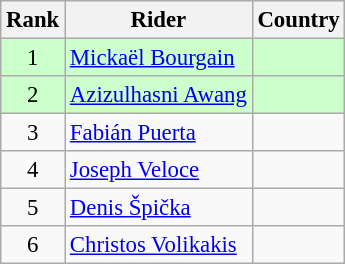<table class="wikitable sortable" style="font-size:95%" style="width:25em;">
<tr>
<th>Rank</th>
<th>Rider</th>
<th>Country</th>
</tr>
<tr bgcolor=ccffcc>
<td align=center>1</td>
<td><a href='#'>Mickaël Bourgain</a></td>
<td></td>
</tr>
<tr bgcolor=ccffcc>
<td align=center>2</td>
<td><a href='#'>Azizulhasni Awang</a></td>
<td></td>
</tr>
<tr>
<td align=center>3</td>
<td><a href='#'>Fabián Puerta</a></td>
<td></td>
</tr>
<tr>
<td align=center>4</td>
<td><a href='#'>Joseph Veloce</a></td>
<td></td>
</tr>
<tr>
<td align=center>5</td>
<td><a href='#'>Denis Špička</a></td>
<td></td>
</tr>
<tr>
<td align=center>6</td>
<td><a href='#'>Christos Volikakis</a></td>
<td></td>
</tr>
</table>
